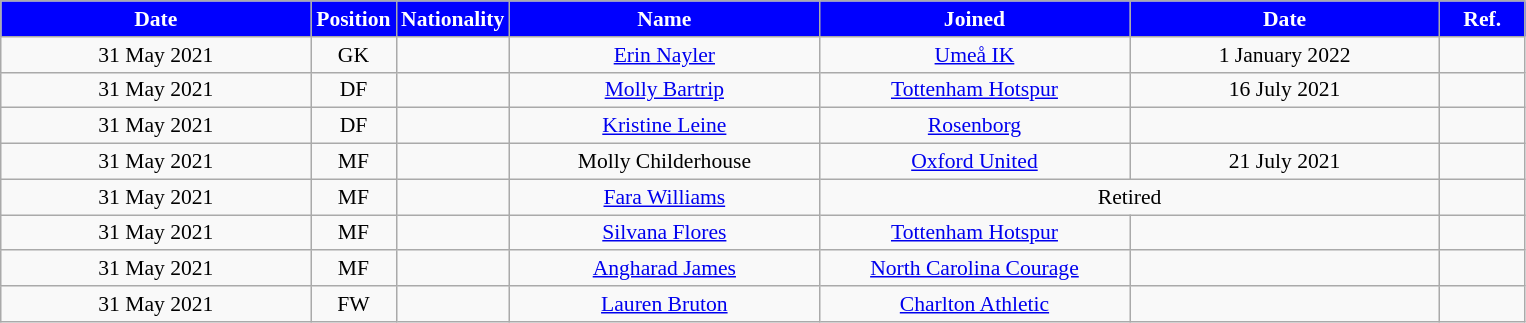<table class="wikitable"  style="text-align:center; font-size:90%; ">
<tr>
<th style="background:#00f; color:white; width:200px;">Date</th>
<th style="background:#00f; color:white; width:50px;">Position</th>
<th style="background:#00f; color:white; width:50px;">Nationality</th>
<th style="background:#00f; color:white; width:200px;">Name</th>
<th style="background:#00f; color:white; width:200px;">Joined</th>
<th style="background:#00f; color:white; width:200px;">Date</th>
<th style="background:#00f; color:white; width:50px;">Ref.</th>
</tr>
<tr>
<td>31 May 2021</td>
<td>GK</td>
<td></td>
<td><a href='#'>Erin Nayler</a></td>
<td><a href='#'>Umeå IK</a></td>
<td>1 January 2022</td>
<td></td>
</tr>
<tr>
<td>31 May 2021</td>
<td>DF</td>
<td></td>
<td><a href='#'>Molly Bartrip</a></td>
<td><a href='#'>Tottenham Hotspur</a></td>
<td>16 July 2021</td>
<td></td>
</tr>
<tr>
<td>31 May 2021</td>
<td>DF</td>
<td></td>
<td><a href='#'>Kristine Leine</a></td>
<td><a href='#'>Rosenborg</a></td>
<td></td>
<td></td>
</tr>
<tr>
<td>31 May 2021</td>
<td>MF</td>
<td></td>
<td>Molly Childerhouse</td>
<td><a href='#'>Oxford United</a></td>
<td>21 July 2021</td>
<td></td>
</tr>
<tr>
<td>31 May 2021</td>
<td>MF</td>
<td></td>
<td><a href='#'>Fara Williams</a></td>
<td colspan="2">Retired</td>
<td></td>
</tr>
<tr>
<td>31 May 2021</td>
<td>MF</td>
<td></td>
<td><a href='#'>Silvana Flores</a></td>
<td><a href='#'>Tottenham Hotspur</a></td>
<td></td>
<td></td>
</tr>
<tr>
<td>31 May 2021</td>
<td>MF</td>
<td></td>
<td><a href='#'>Angharad James</a></td>
<td><a href='#'>North Carolina Courage</a></td>
<td></td>
<td></td>
</tr>
<tr>
<td>31 May 2021</td>
<td>FW</td>
<td></td>
<td><a href='#'>Lauren Bruton</a></td>
<td><a href='#'>Charlton Athletic</a></td>
<td></td>
<td></td>
</tr>
</table>
